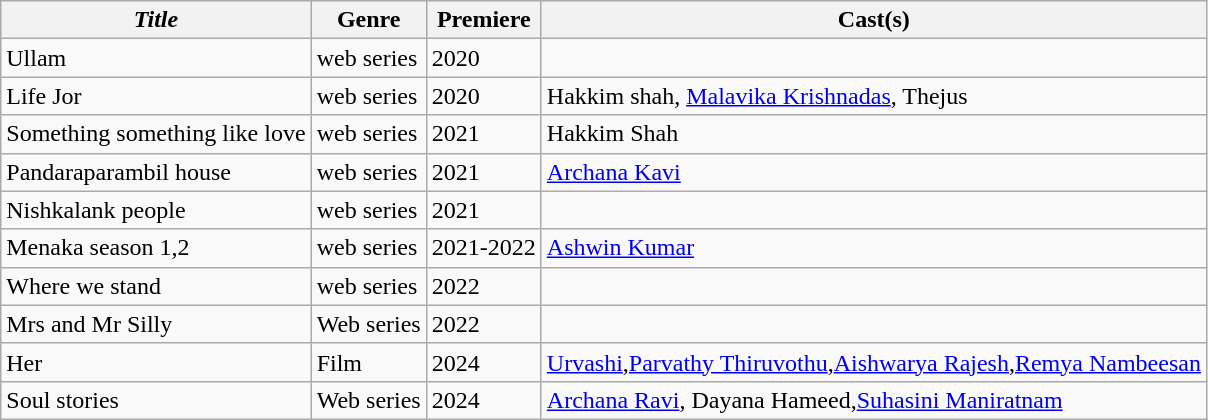<table class="wikitable">
<tr>
<th><em>Title</em></th>
<th>Genre</th>
<th>Premiere</th>
<th>Cast(s)</th>
</tr>
<tr>
<td>Ullam</td>
<td>web series</td>
<td>2020</td>
<td></td>
</tr>
<tr>
<td>Life Jor</td>
<td>web series</td>
<td>2020</td>
<td>Hakkim shah, <a href='#'>Malavika Krishnadas</a>, Thejus</td>
</tr>
<tr>
<td>Something something like love</td>
<td>web series</td>
<td>2021</td>
<td>Hakkim Shah</td>
</tr>
<tr>
<td>Pandaraparambil house</td>
<td>web series</td>
<td>2021</td>
<td><a href='#'>Archana Kavi</a></td>
</tr>
<tr>
<td>Nishkalank people</td>
<td>web series</td>
<td>2021</td>
<td></td>
</tr>
<tr>
<td>Menaka season 1,2</td>
<td>web series</td>
<td>2021-2022</td>
<td><a href='#'>Ashwin Kumar</a></td>
</tr>
<tr>
<td>Where we stand</td>
<td>web series</td>
<td>2022</td>
<td></td>
</tr>
<tr>
<td>Mrs and Mr Silly</td>
<td>Web series</td>
<td>2022</td>
<td></td>
</tr>
<tr>
<td>Her</td>
<td>Film</td>
<td>2024</td>
<td><a href='#'>Urvashi</a>,<a href='#'>Parvathy Thiruvothu</a>,<a href='#'>Aishwarya Rajesh</a>,<a href='#'>Remya Nambeesan</a></td>
</tr>
<tr>
<td>Soul stories</td>
<td>Web series</td>
<td>2024</td>
<td><a href='#'>Archana Ravi</a>, Dayana Hameed,<a href='#'>Suhasini Maniratnam</a></td>
</tr>
</table>
